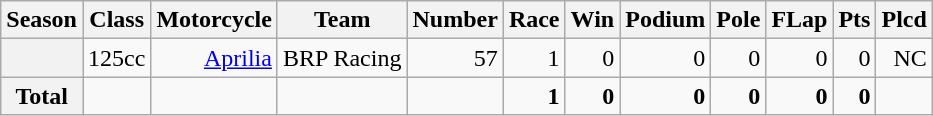<table class="wikitable">
<tr>
<th>Season</th>
<th>Class</th>
<th>Motorcycle</th>
<th>Team</th>
<th>Number</th>
<th>Race</th>
<th>Win</th>
<th>Podium</th>
<th>Pole</th>
<th>FLap</th>
<th>Pts</th>
<th>Plcd</th>
</tr>
<tr align="right">
<th></th>
<td>125cc</td>
<td><a href='#'>Aprilia</a></td>
<td>BRP Racing</td>
<td>57</td>
<td>1</td>
<td>0</td>
<td>0</td>
<td>0</td>
<td>0</td>
<td>0</td>
<td>NC</td>
</tr>
<tr align="right">
<th>Total</th>
<td></td>
<td></td>
<td></td>
<td></td>
<td><strong>1</strong></td>
<td><strong>0</strong></td>
<td><strong>0</strong></td>
<td><strong>0</strong></td>
<td><strong>0</strong></td>
<td><strong>0</strong></td>
<td></td>
</tr>
</table>
